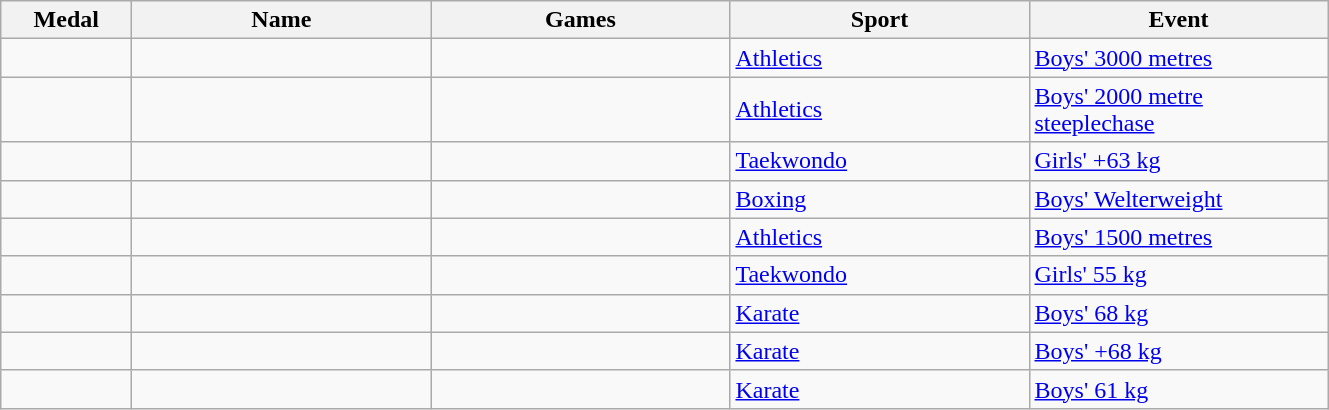<table class="wikitable sortable">
<tr>
<th style="width:5em">Medal</th>
<th style="width:12em">Name</th>
<th style="width:12em">Games</th>
<th style="width:12em">Sport</th>
<th style="width:12em">Event</th>
</tr>
<tr>
<td></td>
<td></td>
<td></td>
<td> <a href='#'>Athletics</a></td>
<td><a href='#'>Boys' 3000 metres</a></td>
</tr>
<tr>
<td></td>
<td></td>
<td></td>
<td> <a href='#'>Athletics</a></td>
<td><a href='#'>Boys' 2000 metre steeplechase</a></td>
</tr>
<tr>
<td></td>
<td></td>
<td></td>
<td> <a href='#'>Taekwondo</a></td>
<td><a href='#'>Girls' +63 kg</a></td>
</tr>
<tr>
<td></td>
<td></td>
<td></td>
<td> <a href='#'>Boxing</a></td>
<td><a href='#'>Boys' Welterweight</a></td>
</tr>
<tr>
<td></td>
<td></td>
<td></td>
<td> <a href='#'>Athletics</a></td>
<td><a href='#'>Boys' 1500 metres</a></td>
</tr>
<tr>
<td></td>
<td></td>
<td></td>
<td> <a href='#'>Taekwondo</a></td>
<td><a href='#'>Girls' 55 kg</a></td>
</tr>
<tr>
<td></td>
<td></td>
<td></td>
<td> <a href='#'>Karate</a></td>
<td><a href='#'>Boys' 68 kg</a></td>
</tr>
<tr>
<td></td>
<td></td>
<td></td>
<td> <a href='#'>Karate</a></td>
<td><a href='#'>Boys' +68 kg</a></td>
</tr>
<tr>
<td></td>
<td></td>
<td></td>
<td> <a href='#'>Karate</a></td>
<td><a href='#'>Boys' 61 kg</a></td>
</tr>
</table>
